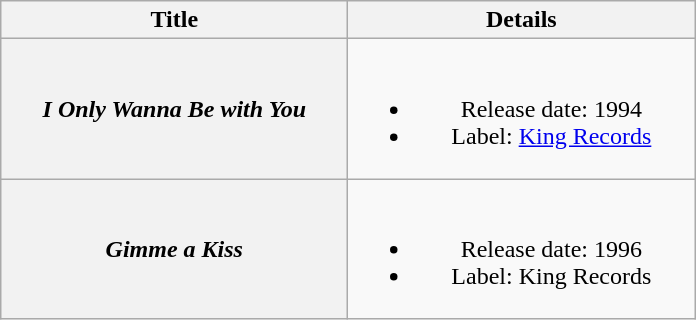<table class="wikitable plainrowheaders" style="text-align:center;">
<tr>
<th style="width:14em;">Title</th>
<th style="width:14em;">Details</th>
</tr>
<tr>
<th scope="row"><em>I Only Wanna Be with You</em></th>
<td><br><ul><li>Release date: 1994</li><li>Label: <a href='#'>King Records</a></li></ul></td>
</tr>
<tr>
<th scope="row"><em>Gimme a Kiss</em></th>
<td><br><ul><li>Release date: 1996</li><li>Label: King Records</li></ul></td>
</tr>
</table>
